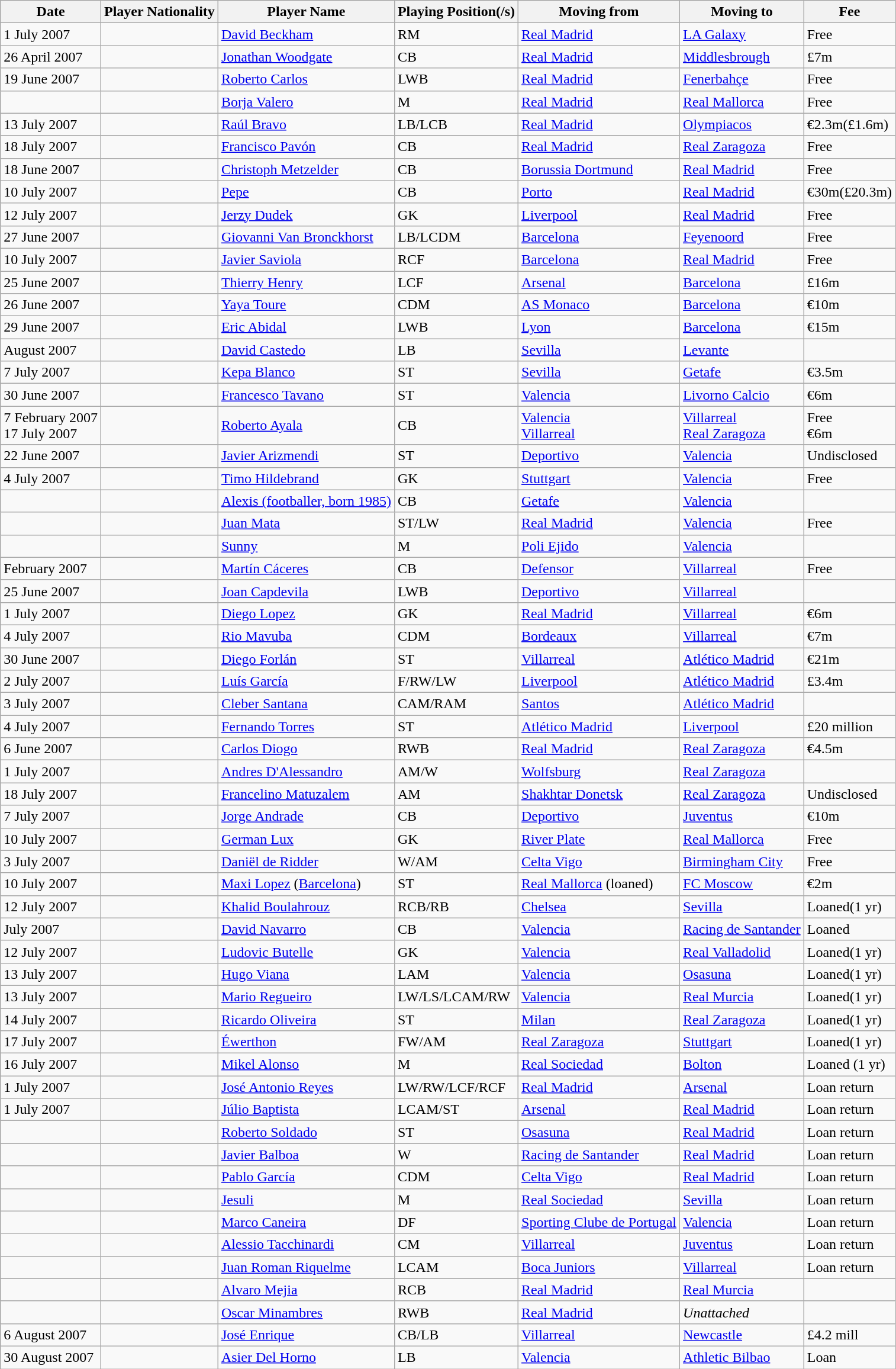<table class="wikitable sortable">
<tr>
<th>Date</th>
<th>Player Nationality</th>
<th>Player Name</th>
<th>Playing Position(/s)</th>
<th>Moving from</th>
<th>Moving to</th>
<th>Fee</th>
</tr>
<tr>
<td>1 July 2007</td>
<td></td>
<td><a href='#'>David Beckham</a></td>
<td>RM</td>
<td><a href='#'>Real Madrid</a></td>
<td><a href='#'>LA Galaxy</a></td>
<td>Free</td>
</tr>
<tr>
<td>26 April 2007</td>
<td></td>
<td><a href='#'>Jonathan Woodgate</a></td>
<td>CB</td>
<td><a href='#'>Real Madrid</a></td>
<td><a href='#'>Middlesbrough</a></td>
<td>£7m</td>
</tr>
<tr>
<td>19 June 2007</td>
<td></td>
<td><a href='#'>Roberto Carlos</a></td>
<td>LWB</td>
<td><a href='#'>Real Madrid</a></td>
<td><a href='#'>Fenerbahçe</a></td>
<td>Free</td>
</tr>
<tr>
<td></td>
<td></td>
<td><a href='#'>Borja Valero</a></td>
<td>M</td>
<td><a href='#'>Real Madrid</a></td>
<td><a href='#'>Real Mallorca</a></td>
<td>Free</td>
</tr>
<tr>
<td>13 July 2007</td>
<td></td>
<td><a href='#'>Raúl Bravo</a></td>
<td>LB/LCB</td>
<td><a href='#'>Real Madrid</a></td>
<td><a href='#'>Olympiacos</a></td>
<td>€2.3m(£1.6m)</td>
</tr>
<tr>
<td>18 July 2007</td>
<td></td>
<td><a href='#'>Francisco Pavón</a></td>
<td>CB</td>
<td><a href='#'>Real Madrid</a></td>
<td><a href='#'>Real Zaragoza</a></td>
<td>Free</td>
</tr>
<tr>
<td>18 June 2007</td>
<td></td>
<td><a href='#'>Christoph Metzelder</a></td>
<td>CB</td>
<td><a href='#'>Borussia Dortmund</a></td>
<td><a href='#'>Real Madrid</a></td>
<td>Free</td>
</tr>
<tr>
<td>10 July 2007</td>
<td> </td>
<td><a href='#'>Pepe</a></td>
<td>CB</td>
<td><a href='#'>Porto</a></td>
<td><a href='#'>Real Madrid</a></td>
<td>€30m(£20.3m)</td>
</tr>
<tr>
<td>12 July 2007</td>
<td></td>
<td><a href='#'>Jerzy Dudek</a></td>
<td>GK</td>
<td><a href='#'>Liverpool</a></td>
<td><a href='#'>Real Madrid</a></td>
<td>Free</td>
</tr>
<tr>
<td>27 June 2007</td>
<td></td>
<td><a href='#'>Giovanni Van Bronckhorst</a></td>
<td>LB/LCDM</td>
<td><a href='#'>Barcelona</a></td>
<td><a href='#'>Feyenoord</a></td>
<td>Free</td>
</tr>
<tr>
<td>10 July 2007</td>
<td></td>
<td><a href='#'>Javier Saviola</a></td>
<td>RCF</td>
<td><a href='#'>Barcelona</a></td>
<td><a href='#'>Real Madrid</a></td>
<td>Free</td>
</tr>
<tr>
<td>25 June 2007</td>
<td></td>
<td><a href='#'>Thierry Henry</a></td>
<td>LCF</td>
<td><a href='#'>Arsenal</a></td>
<td><a href='#'>Barcelona</a></td>
<td>£16m</td>
</tr>
<tr>
<td>26 June 2007</td>
<td></td>
<td><a href='#'>Yaya Toure</a></td>
<td>CDM</td>
<td><a href='#'>AS Monaco</a></td>
<td><a href='#'>Barcelona</a></td>
<td>€10m</td>
</tr>
<tr>
<td>29 June 2007</td>
<td></td>
<td><a href='#'>Eric Abidal</a></td>
<td>LWB</td>
<td><a href='#'>Lyon</a></td>
<td><a href='#'>Barcelona</a></td>
<td>€15m</td>
</tr>
<tr>
<td>August 2007</td>
<td></td>
<td><a href='#'>David Castedo</a></td>
<td>LB</td>
<td><a href='#'>Sevilla</a></td>
<td><a href='#'>Levante</a></td>
<td></td>
</tr>
<tr>
<td>7 July 2007</td>
<td></td>
<td><a href='#'>Kepa Blanco</a></td>
<td>ST</td>
<td><a href='#'>Sevilla</a></td>
<td><a href='#'>Getafe</a></td>
<td>€3.5m</td>
</tr>
<tr>
<td>30 June 2007</td>
<td></td>
<td><a href='#'>Francesco Tavano</a></td>
<td>ST</td>
<td><a href='#'>Valencia</a></td>
<td><a href='#'>Livorno Calcio</a></td>
<td>€6m</td>
</tr>
<tr>
<td>7 February 2007<br> 17 July 2007</td>
<td></td>
<td><a href='#'>Roberto Ayala</a></td>
<td>CB</td>
<td><a href='#'>Valencia</a><br> <a href='#'>Villarreal</a></td>
<td><a href='#'>Villarreal</a><br> <a href='#'>Real Zaragoza</a></td>
<td>Free<br>€6m</td>
</tr>
<tr>
<td>22 June 2007</td>
<td></td>
<td><a href='#'>Javier Arizmendi</a></td>
<td>ST</td>
<td><a href='#'>Deportivo</a></td>
<td><a href='#'>Valencia</a></td>
<td>Undisclosed</td>
</tr>
<tr>
<td>4 July 2007</td>
<td></td>
<td><a href='#'>Timo Hildebrand</a></td>
<td>GK</td>
<td><a href='#'>Stuttgart</a></td>
<td><a href='#'>Valencia</a></td>
<td>Free</td>
</tr>
<tr>
<td></td>
<td></td>
<td><a href='#'>Alexis (footballer, born 1985)</a></td>
<td>CB</td>
<td><a href='#'>Getafe</a></td>
<td><a href='#'>Valencia</a></td>
<td></td>
</tr>
<tr>
<td></td>
<td></td>
<td><a href='#'>Juan Mata</a></td>
<td>ST/LW</td>
<td><a href='#'>Real Madrid</a></td>
<td><a href='#'>Valencia</a></td>
<td>Free</td>
</tr>
<tr>
<td></td>
<td> </td>
<td><a href='#'>Sunny</a></td>
<td>M</td>
<td><a href='#'>Poli Ejido</a></td>
<td><a href='#'>Valencia</a></td>
<td></td>
</tr>
<tr>
<td>February 2007</td>
<td></td>
<td><a href='#'>Martín Cáceres</a></td>
<td>CB</td>
<td><a href='#'>Defensor</a></td>
<td><a href='#'>Villarreal</a></td>
<td>Free</td>
</tr>
<tr>
<td>25 June 2007</td>
<td></td>
<td><a href='#'>Joan Capdevila</a></td>
<td>LWB</td>
<td><a href='#'>Deportivo</a></td>
<td><a href='#'>Villarreal</a></td>
<td></td>
</tr>
<tr>
<td>1 July 2007</td>
<td></td>
<td><a href='#'>Diego Lopez</a></td>
<td>GK</td>
<td><a href='#'>Real Madrid</a></td>
<td><a href='#'>Villarreal</a></td>
<td>€6m</td>
</tr>
<tr>
<td>4 July 2007</td>
<td></td>
<td><a href='#'>Rio Mavuba</a></td>
<td>CDM</td>
<td><a href='#'>Bordeaux</a></td>
<td><a href='#'>Villarreal</a></td>
<td>€7m</td>
</tr>
<tr>
<td>30 June 2007</td>
<td></td>
<td><a href='#'>Diego Forlán</a></td>
<td>ST</td>
<td><a href='#'>Villarreal</a></td>
<td><a href='#'>Atlético Madrid</a></td>
<td>€21m</td>
</tr>
<tr>
<td>2 July 2007</td>
<td></td>
<td><a href='#'>Luís García</a></td>
<td>F/RW/LW</td>
<td><a href='#'>Liverpool</a></td>
<td><a href='#'>Atlético Madrid</a></td>
<td>£3.4m</td>
</tr>
<tr>
<td>3 July 2007</td>
<td></td>
<td><a href='#'>Cleber Santana</a></td>
<td>CAM/RAM</td>
<td><a href='#'>Santos</a></td>
<td><a href='#'>Atlético Madrid</a></td>
<td></td>
</tr>
<tr>
<td>4 July 2007</td>
<td></td>
<td><a href='#'>Fernando Torres</a></td>
<td>ST</td>
<td><a href='#'>Atlético Madrid</a></td>
<td><a href='#'>Liverpool</a></td>
<td>£20 million</td>
</tr>
<tr>
<td>6 June 2007</td>
<td></td>
<td><a href='#'>Carlos Diogo</a></td>
<td>RWB</td>
<td><a href='#'>Real Madrid</a></td>
<td><a href='#'>Real Zaragoza</a></td>
<td>€4.5m</td>
</tr>
<tr>
<td>1 July 2007</td>
<td></td>
<td><a href='#'>Andres D'Alessandro</a></td>
<td>AM/W</td>
<td><a href='#'>Wolfsburg</a></td>
<td><a href='#'>Real Zaragoza</a></td>
</tr>
<tr>
<td>18 July 2007</td>
<td></td>
<td><a href='#'>Francelino Matuzalem</a></td>
<td>AM</td>
<td><a href='#'>Shakhtar Donetsk</a></td>
<td><a href='#'>Real Zaragoza</a></td>
<td>Undisclosed</td>
</tr>
<tr>
<td>7 July 2007</td>
<td></td>
<td><a href='#'>Jorge Andrade</a></td>
<td>CB</td>
<td><a href='#'>Deportivo</a></td>
<td><a href='#'>Juventus</a></td>
<td>€10m</td>
</tr>
<tr>
<td>10 July 2007</td>
<td></td>
<td><a href='#'>German Lux</a></td>
<td>GK</td>
<td><a href='#'>River Plate</a></td>
<td><a href='#'>Real Mallorca</a></td>
<td>Free</td>
</tr>
<tr>
<td>3 July 2007</td>
<td></td>
<td><a href='#'>Daniël de Ridder</a></td>
<td>W/AM</td>
<td><a href='#'>Celta Vigo</a></td>
<td><a href='#'>Birmingham City</a></td>
<td>Free</td>
</tr>
<tr>
<td>10 July 2007</td>
<td></td>
<td><a href='#'>Maxi Lopez</a> (<a href='#'>Barcelona</a>)</td>
<td>ST</td>
<td><a href='#'>Real Mallorca</a> (loaned)</td>
<td><a href='#'>FC Moscow</a></td>
<td>€2m</td>
</tr>
<tr>
<td>12 July 2007</td>
<td></td>
<td><a href='#'>Khalid Boulahrouz</a></td>
<td>RCB/RB</td>
<td><a href='#'>Chelsea</a></td>
<td><a href='#'>Sevilla</a></td>
<td>Loaned(1 yr)</td>
</tr>
<tr>
<td>July 2007</td>
<td></td>
<td><a href='#'>David Navarro</a></td>
<td>CB</td>
<td><a href='#'>Valencia</a></td>
<td><a href='#'>Racing de Santander</a></td>
<td>Loaned</td>
</tr>
<tr>
<td>12 July 2007</td>
<td></td>
<td><a href='#'>Ludovic Butelle</a></td>
<td>GK</td>
<td><a href='#'>Valencia</a></td>
<td><a href='#'>Real Valladolid</a></td>
<td>Loaned(1 yr)</td>
</tr>
<tr>
<td>13 July 2007</td>
<td></td>
<td><a href='#'>Hugo Viana</a></td>
<td>LAM</td>
<td><a href='#'>Valencia</a></td>
<td><a href='#'>Osasuna</a></td>
<td>Loaned(1 yr)</td>
</tr>
<tr>
<td>13 July 2007</td>
<td></td>
<td><a href='#'>Mario Regueiro</a></td>
<td>LW/LS/LCAM/RW</td>
<td><a href='#'>Valencia</a></td>
<td><a href='#'>Real Murcia</a></td>
<td>Loaned(1 yr)</td>
</tr>
<tr>
<td>14 July 2007</td>
<td></td>
<td><a href='#'>Ricardo Oliveira</a></td>
<td>ST</td>
<td><a href='#'>Milan</a></td>
<td><a href='#'>Real Zaragoza</a></td>
<td>Loaned(1 yr)</td>
</tr>
<tr>
<td>17 July 2007</td>
<td></td>
<td><a href='#'>Éwerthon</a></td>
<td>FW/AM</td>
<td><a href='#'>Real Zaragoza</a></td>
<td><a href='#'>Stuttgart</a></td>
<td>Loaned(1 yr)</td>
</tr>
<tr>
<td>16 July 2007</td>
<td></td>
<td><a href='#'>Mikel Alonso</a></td>
<td>M</td>
<td><a href='#'>Real Sociedad</a></td>
<td><a href='#'>Bolton</a></td>
<td>Loaned (1 yr)</td>
</tr>
<tr>
<td>1 July 2007</td>
<td></td>
<td><a href='#'>José Antonio Reyes</a></td>
<td>LW/RW/LCF/RCF</td>
<td><a href='#'>Real Madrid</a></td>
<td><a href='#'>Arsenal</a></td>
<td>Loan return</td>
</tr>
<tr>
<td>1 July 2007</td>
<td></td>
<td><a href='#'>Júlio Baptista</a></td>
<td>LCAM/ST</td>
<td><a href='#'>Arsenal</a></td>
<td><a href='#'>Real Madrid</a></td>
<td>Loan return</td>
</tr>
<tr>
<td></td>
<td></td>
<td><a href='#'>Roberto Soldado</a></td>
<td>ST</td>
<td><a href='#'>Osasuna</a></td>
<td><a href='#'>Real Madrid</a></td>
<td>Loan return</td>
</tr>
<tr>
<td></td>
<td> </td>
<td><a href='#'>Javier Balboa</a></td>
<td>W</td>
<td><a href='#'>Racing de Santander</a></td>
<td><a href='#'>Real Madrid</a></td>
<td>Loan return</td>
</tr>
<tr>
<td></td>
<td></td>
<td><a href='#'>Pablo García</a></td>
<td>CDM</td>
<td><a href='#'>Celta Vigo</a></td>
<td><a href='#'>Real Madrid</a></td>
<td>Loan return</td>
</tr>
<tr>
<td></td>
<td></td>
<td><a href='#'>Jesuli</a></td>
<td>M</td>
<td><a href='#'>Real Sociedad</a></td>
<td><a href='#'>Sevilla</a></td>
<td>Loan return</td>
</tr>
<tr>
<td></td>
<td></td>
<td><a href='#'>Marco Caneira</a></td>
<td>DF</td>
<td><a href='#'>Sporting Clube de Portugal</a></td>
<td><a href='#'>Valencia</a></td>
<td>Loan return</td>
</tr>
<tr>
<td></td>
<td></td>
<td><a href='#'>Alessio Tacchinardi</a></td>
<td>CM</td>
<td><a href='#'>Villarreal</a></td>
<td><a href='#'>Juventus</a></td>
<td>Loan return</td>
</tr>
<tr>
<td></td>
<td></td>
<td><a href='#'>Juan Roman Riquelme</a></td>
<td>LCAM</td>
<td><a href='#'>Boca Juniors</a></td>
<td><a href='#'>Villarreal</a></td>
<td>Loan return</td>
</tr>
<tr>
<td></td>
<td></td>
<td><a href='#'>Alvaro Mejia</a></td>
<td>RCB</td>
<td><a href='#'>Real Madrid</a></td>
<td><a href='#'>Real Murcia</a></td>
<td></td>
</tr>
<tr>
<td></td>
<td></td>
<td><a href='#'>Oscar Minambres</a></td>
<td>RWB</td>
<td><a href='#'>Real Madrid</a></td>
<td><em>Unattached</em></td>
<td></td>
</tr>
<tr>
<td>6 August 2007</td>
<td></td>
<td><a href='#'>José Enrique</a></td>
<td>CB/LB</td>
<td><a href='#'>Villarreal</a></td>
<td><a href='#'>Newcastle</a></td>
<td>£4.2 mill</td>
</tr>
<tr>
<td>30 August 2007</td>
<td></td>
<td><a href='#'>Asier Del Horno</a></td>
<td>LB</td>
<td><a href='#'>Valencia</a></td>
<td><a href='#'>Athletic Bilbao</a></td>
<td>Loan</td>
</tr>
</table>
